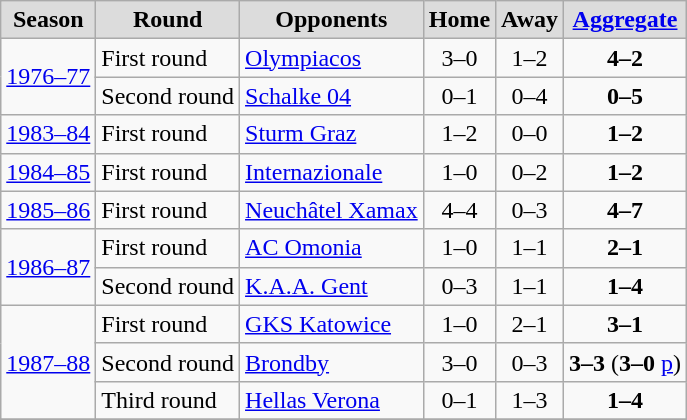<table class="wikitable" style="text-align: center;">
<tr>
<th style="background:#DCDCDC">Season</th>
<th style="background:#DCDCDC">Round</th>
<th style="background:#DCDCDC">Opponents</th>
<th style="background:#DCDCDC">Home</th>
<th style="background:#DCDCDC">Away</th>
<th style="background:#DCDCDC"><a href='#'>Aggregate</a></th>
</tr>
<tr>
<td rowspan=2 align=left><a href='#'>1976–77</a></td>
<td align=left>First round</td>
<td align=left> <a href='#'>Olympiacos</a></td>
<td>3–0</td>
<td>1–2</td>
<td><strong>4–2</strong></td>
</tr>
<tr>
<td align=left>Second round</td>
<td align=left> <a href='#'>Schalke 04</a></td>
<td>0–1</td>
<td>0–4</td>
<td><strong>0–5</strong></td>
</tr>
<tr>
<td align=left><a href='#'>1983–84</a></td>
<td align=left>First round</td>
<td align=left> <a href='#'>Sturm Graz</a></td>
<td>1–2</td>
<td>0–0</td>
<td><strong>1–2</strong></td>
</tr>
<tr>
<td align=left><a href='#'>1984–85</a></td>
<td align=left>First round</td>
<td align=left> <a href='#'>Internazionale</a></td>
<td>1–0</td>
<td>0–2</td>
<td><strong>1–2</strong></td>
</tr>
<tr>
<td align=left><a href='#'>1985–86</a></td>
<td align=left>First round</td>
<td align=left> <a href='#'>Neuchâtel Xamax</a></td>
<td>4–4</td>
<td>0–3</td>
<td><strong>4–7</strong></td>
</tr>
<tr>
<td rowspan=2 align=left><a href='#'>1986–87</a></td>
<td align=left>First round</td>
<td align=left> <a href='#'>AC Omonia</a></td>
<td>1–0</td>
<td>1–1</td>
<td><strong>2–1</strong></td>
</tr>
<tr>
<td align=left>Second round</td>
<td align=left> <a href='#'>K.A.A. Gent</a></td>
<td>0–3</td>
<td>1–1</td>
<td><strong>1–4</strong></td>
</tr>
<tr>
<td rowspan=3 align=left><a href='#'>1987–88</a></td>
<td align=left>First round</td>
<td align=left> <a href='#'>GKS Katowice</a></td>
<td>1–0</td>
<td>2–1</td>
<td><strong>3–1</strong></td>
</tr>
<tr>
<td align=left>Second round</td>
<td align=left> <a href='#'>Brondby</a></td>
<td>3–0 <small></small></td>
<td>0–3</td>
<td><strong>3–3</strong> (<strong>3–0</strong> <a href='#'>p</a>)</td>
</tr>
<tr>
<td align=left>Third round</td>
<td align=left> <a href='#'>Hellas Verona</a></td>
<td>0–1</td>
<td>1–3</td>
<td><strong>1–4</strong></td>
</tr>
<tr>
</tr>
</table>
